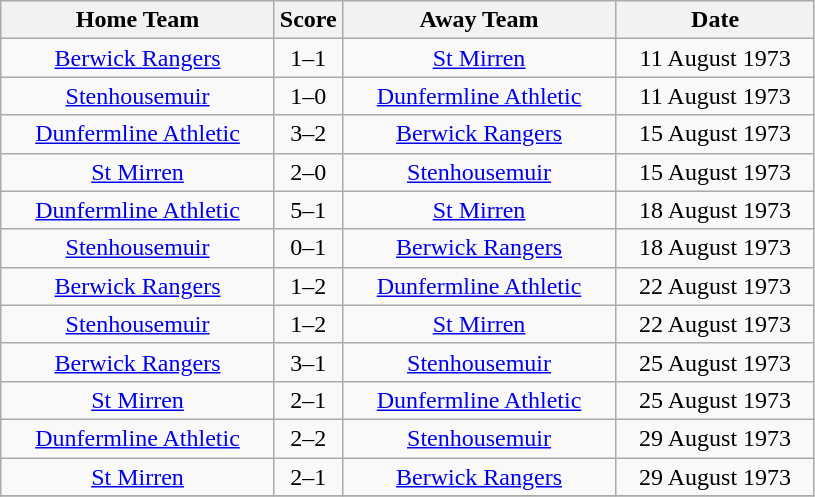<table class="wikitable" style="text-align:center;">
<tr>
<th width=175>Home Team</th>
<th width=20>Score</th>
<th width=175>Away Team</th>
<th width= 125>Date</th>
</tr>
<tr>
<td><a href='#'>Berwick Rangers</a></td>
<td>1–1</td>
<td><a href='#'>St Mirren</a></td>
<td>11 August 1973</td>
</tr>
<tr>
<td><a href='#'>Stenhousemuir</a></td>
<td>1–0</td>
<td><a href='#'>Dunfermline Athletic</a></td>
<td>11 August 1973</td>
</tr>
<tr>
<td><a href='#'>Dunfermline Athletic</a></td>
<td>3–2</td>
<td><a href='#'>Berwick Rangers</a></td>
<td>15 August 1973</td>
</tr>
<tr>
<td><a href='#'>St Mirren</a></td>
<td>2–0</td>
<td><a href='#'>Stenhousemuir</a></td>
<td>15 August 1973</td>
</tr>
<tr>
<td><a href='#'>Dunfermline Athletic</a></td>
<td>5–1</td>
<td><a href='#'>St Mirren</a></td>
<td>18 August 1973</td>
</tr>
<tr>
<td><a href='#'>Stenhousemuir</a></td>
<td>0–1</td>
<td><a href='#'>Berwick Rangers</a></td>
<td>18 August 1973</td>
</tr>
<tr>
<td><a href='#'>Berwick Rangers</a></td>
<td>1–2</td>
<td><a href='#'>Dunfermline Athletic</a></td>
<td>22 August 1973</td>
</tr>
<tr>
<td><a href='#'>Stenhousemuir</a></td>
<td>1–2</td>
<td><a href='#'>St Mirren</a></td>
<td>22 August 1973</td>
</tr>
<tr>
<td><a href='#'>Berwick Rangers</a></td>
<td>3–1</td>
<td><a href='#'>Stenhousemuir</a></td>
<td>25 August 1973</td>
</tr>
<tr>
<td><a href='#'>St Mirren</a></td>
<td>2–1</td>
<td><a href='#'>Dunfermline Athletic</a></td>
<td>25 August 1973</td>
</tr>
<tr>
<td><a href='#'>Dunfermline Athletic</a></td>
<td>2–2</td>
<td><a href='#'>Stenhousemuir</a></td>
<td>29 August 1973</td>
</tr>
<tr>
<td><a href='#'>St Mirren</a></td>
<td>2–1</td>
<td><a href='#'>Berwick Rangers</a></td>
<td>29 August 1973</td>
</tr>
<tr>
</tr>
</table>
